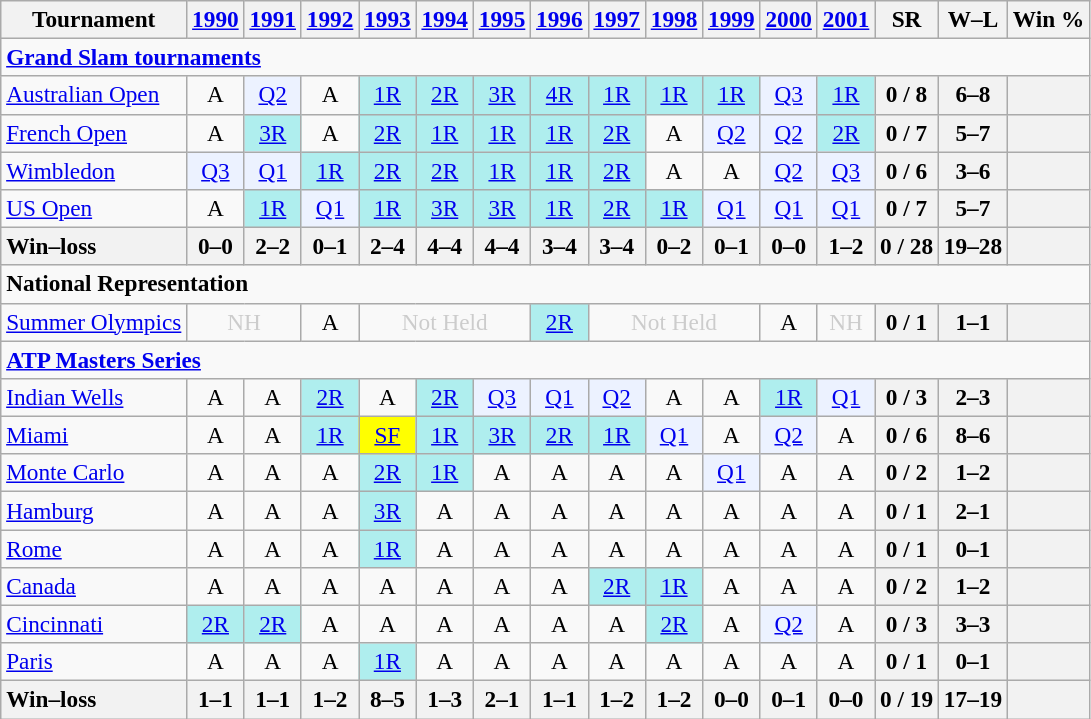<table class=wikitable style=text-align:center;font-size:97%>
<tr>
<th>Tournament</th>
<th><a href='#'>1990</a></th>
<th><a href='#'>1991</a></th>
<th><a href='#'>1992</a></th>
<th><a href='#'>1993</a></th>
<th><a href='#'>1994</a></th>
<th><a href='#'>1995</a></th>
<th><a href='#'>1996</a></th>
<th><a href='#'>1997</a></th>
<th><a href='#'>1998</a></th>
<th><a href='#'>1999</a></th>
<th><a href='#'>2000</a></th>
<th><a href='#'>2001</a></th>
<th>SR</th>
<th>W–L</th>
<th>Win %</th>
</tr>
<tr>
<td colspan=23 align=left><strong><a href='#'>Grand Slam tournaments</a></strong></td>
</tr>
<tr>
<td align=left><a href='#'>Australian Open</a></td>
<td>A</td>
<td bgcolor=ecf2ff><a href='#'>Q2</a></td>
<td>A</td>
<td bgcolor=afeeee><a href='#'>1R</a></td>
<td bgcolor=afeeee><a href='#'>2R</a></td>
<td bgcolor=afeeee><a href='#'>3R</a></td>
<td bgcolor=afeeee><a href='#'>4R</a></td>
<td bgcolor=afeeee><a href='#'>1R</a></td>
<td bgcolor=afeeee><a href='#'>1R</a></td>
<td bgcolor=afeeee><a href='#'>1R</a></td>
<td bgcolor=ecf2ff><a href='#'>Q3</a></td>
<td bgcolor=afeeee><a href='#'>1R</a></td>
<th>0 / 8</th>
<th>6–8</th>
<th></th>
</tr>
<tr>
<td align=left><a href='#'>French Open</a></td>
<td>A</td>
<td bgcolor=afeeee><a href='#'>3R</a></td>
<td>A</td>
<td bgcolor=afeeee><a href='#'>2R</a></td>
<td bgcolor=afeeee><a href='#'>1R</a></td>
<td bgcolor=afeeee><a href='#'>1R</a></td>
<td bgcolor=afeeee><a href='#'>1R</a></td>
<td bgcolor=afeeee><a href='#'>2R</a></td>
<td>A</td>
<td bgcolor=ecf2ff><a href='#'>Q2</a></td>
<td bgcolor=ecf2ff><a href='#'>Q2</a></td>
<td bgcolor=afeeee><a href='#'>2R</a></td>
<th>0 / 7</th>
<th>5–7</th>
<th></th>
</tr>
<tr>
<td align=left><a href='#'>Wimbledon</a></td>
<td bgcolor=ecf2ff><a href='#'>Q3</a></td>
<td bgcolor=ecf2ff><a href='#'>Q1</a></td>
<td bgcolor=afeeee><a href='#'>1R</a></td>
<td bgcolor=afeeee><a href='#'>2R</a></td>
<td bgcolor=afeeee><a href='#'>2R</a></td>
<td bgcolor=afeeee><a href='#'>1R</a></td>
<td bgcolor=afeeee><a href='#'>1R</a></td>
<td bgcolor=afeeee><a href='#'>2R</a></td>
<td>A</td>
<td>A</td>
<td bgcolor=ecf2ff><a href='#'>Q2</a></td>
<td bgcolor=ecf2ff><a href='#'>Q3</a></td>
<th>0 / 6</th>
<th>3–6</th>
<th></th>
</tr>
<tr>
<td align=left><a href='#'>US Open</a></td>
<td>A</td>
<td bgcolor=afeeee><a href='#'>1R</a></td>
<td bgcolor=ecf2ff><a href='#'>Q1</a></td>
<td bgcolor=afeeee><a href='#'>1R</a></td>
<td bgcolor=afeeee><a href='#'>3R</a></td>
<td bgcolor=afeeee><a href='#'>3R</a></td>
<td bgcolor=afeeee><a href='#'>1R</a></td>
<td bgcolor=afeeee><a href='#'>2R</a></td>
<td bgcolor=afeeee><a href='#'>1R</a></td>
<td bgcolor=ecf2ff><a href='#'>Q1</a></td>
<td bgcolor=ecf2ff><a href='#'>Q1</a></td>
<td bgcolor=ecf2ff><a href='#'>Q1</a></td>
<th>0 / 7</th>
<th>5–7</th>
<th></th>
</tr>
<tr>
<th style=text-align:left>Win–loss</th>
<th>0–0</th>
<th>2–2</th>
<th>0–1</th>
<th>2–4</th>
<th>4–4</th>
<th>4–4</th>
<th>3–4</th>
<th>3–4</th>
<th>0–2</th>
<th>0–1</th>
<th>0–0</th>
<th>1–2</th>
<th>0 / 28</th>
<th>19–28</th>
<th></th>
</tr>
<tr>
<td colspan=23 align=left><strong>National Representation</strong></td>
</tr>
<tr>
<td align=left><a href='#'>Summer Olympics</a></td>
<td colspan=2 style=color:#cccccc>NH</td>
<td>A</td>
<td colspan=3 style=color:#cccccc>Not Held</td>
<td style=background:#afeeee><a href='#'>2R</a></td>
<td colspan=3 style=color:#cccccc>Not Held</td>
<td>A</td>
<td colspan=1 style=color:#cccccc>NH</td>
<th>0 / 1</th>
<th>1–1</th>
<th></th>
</tr>
<tr>
<td colspan=23 align=left><strong><a href='#'>ATP Masters Series</a></strong></td>
</tr>
<tr>
<td align=left><a href='#'>Indian Wells</a></td>
<td>A</td>
<td>A</td>
<td bgcolor=afeeee><a href='#'>2R</a></td>
<td>A</td>
<td bgcolor=afeeee><a href='#'>2R</a></td>
<td bgcolor=ecf2ff><a href='#'>Q3</a></td>
<td bgcolor=ecf2ff><a href='#'>Q1</a></td>
<td bgcolor=ecf2ff><a href='#'>Q2</a></td>
<td>A</td>
<td>A</td>
<td bgcolor=afeeee><a href='#'>1R</a></td>
<td bgcolor=ecf2ff><a href='#'>Q1</a></td>
<th>0 / 3</th>
<th>2–3</th>
<th></th>
</tr>
<tr>
<td align=left><a href='#'>Miami</a></td>
<td>A</td>
<td>A</td>
<td bgcolor=afeeee><a href='#'>1R</a></td>
<td bgcolor=yellow><a href='#'>SF</a></td>
<td bgcolor=afeeee><a href='#'>1R</a></td>
<td bgcolor=afeeee><a href='#'>3R</a></td>
<td bgcolor=afeeee><a href='#'>2R</a></td>
<td bgcolor=afeeee><a href='#'>1R</a></td>
<td bgcolor=ecf2ff><a href='#'>Q1</a></td>
<td>A</td>
<td bgcolor=ecf2ff><a href='#'>Q2</a></td>
<td>A</td>
<th>0 / 6</th>
<th>8–6</th>
<th></th>
</tr>
<tr>
<td align=left><a href='#'>Monte Carlo</a></td>
<td>A</td>
<td>A</td>
<td>A</td>
<td bgcolor=afeeee><a href='#'>2R</a></td>
<td bgcolor=afeeee><a href='#'>1R</a></td>
<td>A</td>
<td>A</td>
<td>A</td>
<td>A</td>
<td bgcolor=ecf2ff><a href='#'>Q1</a></td>
<td>A</td>
<td>A</td>
<th>0 / 2</th>
<th>1–2</th>
<th></th>
</tr>
<tr>
<td align=left><a href='#'>Hamburg</a></td>
<td>A</td>
<td>A</td>
<td>A</td>
<td bgcolor=afeeee><a href='#'>3R</a></td>
<td>A</td>
<td>A</td>
<td>A</td>
<td>A</td>
<td>A</td>
<td>A</td>
<td>A</td>
<td>A</td>
<th>0 / 1</th>
<th>2–1</th>
<th></th>
</tr>
<tr>
<td align=left><a href='#'>Rome</a></td>
<td>A</td>
<td>A</td>
<td>A</td>
<td bgcolor=afeeee><a href='#'>1R</a></td>
<td>A</td>
<td>A</td>
<td>A</td>
<td>A</td>
<td>A</td>
<td>A</td>
<td>A</td>
<td>A</td>
<th>0 / 1</th>
<th>0–1</th>
<th></th>
</tr>
<tr>
<td align=left><a href='#'>Canada</a></td>
<td>A</td>
<td>A</td>
<td>A</td>
<td>A</td>
<td>A</td>
<td>A</td>
<td>A</td>
<td bgcolor=afeeee><a href='#'>2R</a></td>
<td bgcolor=afeeee><a href='#'>1R</a></td>
<td>A</td>
<td>A</td>
<td>A</td>
<th>0 / 2</th>
<th>1–2</th>
<th></th>
</tr>
<tr>
<td align=left><a href='#'>Cincinnati</a></td>
<td bgcolor=afeeee><a href='#'>2R</a></td>
<td bgcolor=afeeee><a href='#'>2R</a></td>
<td>A</td>
<td>A</td>
<td>A</td>
<td>A</td>
<td>A</td>
<td>A</td>
<td bgcolor=afeeee><a href='#'>2R</a></td>
<td>A</td>
<td bgcolor=ecf2ff><a href='#'>Q2</a></td>
<td>A</td>
<th>0 / 3</th>
<th>3–3</th>
<th></th>
</tr>
<tr>
<td align=left><a href='#'>Paris</a></td>
<td>A</td>
<td>A</td>
<td>A</td>
<td bgcolor=afeeee><a href='#'>1R</a></td>
<td>A</td>
<td>A</td>
<td>A</td>
<td>A</td>
<td>A</td>
<td>A</td>
<td>A</td>
<td>A</td>
<th>0 / 1</th>
<th>0–1</th>
<th></th>
</tr>
<tr>
<th style=text-align:left>Win–loss</th>
<th>1–1</th>
<th>1–1</th>
<th>1–2</th>
<th>8–5</th>
<th>1–3</th>
<th>2–1</th>
<th>1–1</th>
<th>1–2</th>
<th>1–2</th>
<th>0–0</th>
<th>0–1</th>
<th>0–0</th>
<th>0 / 19</th>
<th>17–19</th>
<th></th>
</tr>
</table>
